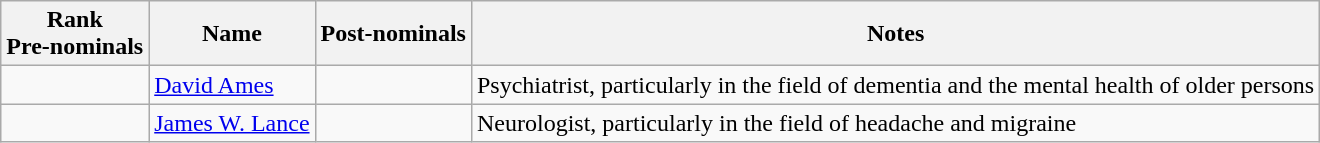<table class="wikitable sortable">
<tr>
<th>Rank<br>Pre-nominals</th>
<th>Name</th>
<th>Post-nominals</th>
<th>Notes</th>
</tr>
<tr>
<td></td>
<td><a href='#'>David Ames</a></td>
<td></td>
<td>Psychiatrist, particularly in the field of dementia and the mental health of older persons</td>
</tr>
<tr>
<td></td>
<td><a href='#'>James W. Lance</a></td>
<td></td>
<td>Neurologist, particularly in the field of headache and migraine</td>
</tr>
</table>
